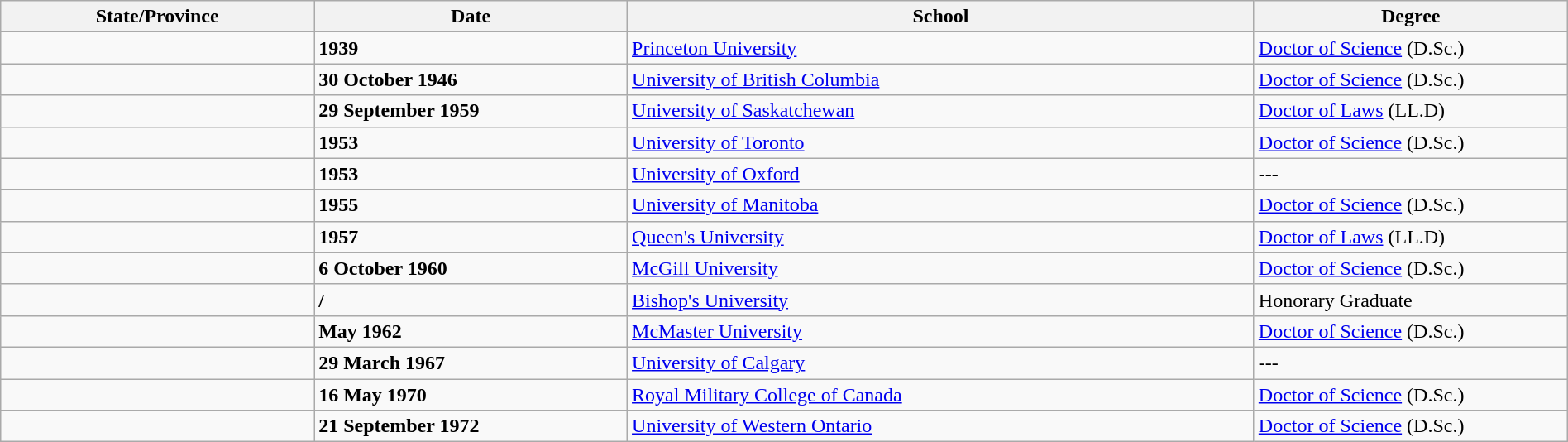<table class="wikitable" style="width:100%;">
<tr>
<th style="width:20%;">State/Province</th>
<th style="width:20%;">Date</th>
<th style="width:40%;">School</th>
<th style="width:20%;">Degree</th>
</tr>
<tr>
<td></td>
<td><strong>1939</strong></td>
<td><a href='#'>Princeton University</a></td>
<td><a href='#'>Doctor of Science</a> (D.Sc.)</td>
</tr>
<tr>
<td></td>
<td><strong>30 October 1946</strong></td>
<td><a href='#'>University of British Columbia</a></td>
<td><a href='#'>Doctor of Science</a> (D.Sc.)</td>
</tr>
<tr>
<td></td>
<td><strong>29 September 1959</strong></td>
<td><a href='#'>University of Saskatchewan</a></td>
<td><a href='#'>Doctor of Laws</a> (LL.D)</td>
</tr>
<tr>
<td></td>
<td><strong>1953</strong></td>
<td><a href='#'>University of Toronto</a></td>
<td><a href='#'>Doctor of Science</a> (D.Sc.)</td>
</tr>
<tr>
<td></td>
<td><strong>1953</strong></td>
<td><a href='#'>University of Oxford</a></td>
<td>---</td>
</tr>
<tr>
<td></td>
<td><strong>1955</strong></td>
<td><a href='#'>University of Manitoba</a></td>
<td><a href='#'>Doctor of Science</a> (D.Sc.)</td>
</tr>
<tr>
<td></td>
<td><strong>1957</strong></td>
<td><a href='#'>Queen's University</a></td>
<td><a href='#'>Doctor of Laws</a> (LL.D)</td>
</tr>
<tr>
<td></td>
<td><strong>6 October 1960</strong></td>
<td><a href='#'>McGill University</a></td>
<td><a href='#'>Doctor of Science</a> (D.Sc.)</td>
</tr>
<tr>
<td></td>
<td><strong>/</strong></td>
<td><a href='#'>Bishop's University</a></td>
<td>Honorary Graduate </td>
</tr>
<tr>
<td></td>
<td><strong>May 1962</strong></td>
<td><a href='#'>McMaster University</a></td>
<td><a href='#'>Doctor of Science</a> (D.Sc.)</td>
</tr>
<tr>
<td></td>
<td><strong>29 March 1967</strong></td>
<td><a href='#'>University of Calgary</a></td>
<td>---</td>
</tr>
<tr>
<td></td>
<td><strong>16 May 1970</strong></td>
<td><a href='#'>Royal Military College of Canada</a></td>
<td><a href='#'>Doctor of Science</a> (D.Sc.)</td>
</tr>
<tr>
<td></td>
<td><strong>21 September 1972</strong></td>
<td><a href='#'>University of Western Ontario</a></td>
<td><a href='#'>Doctor of Science</a> (D.Sc.)</td>
</tr>
</table>
